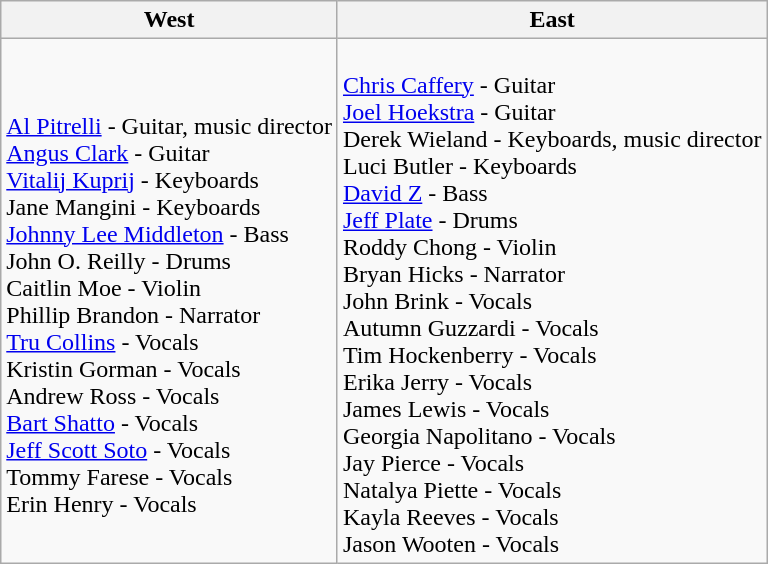<table class="wikitable">
<tr>
<th>West</th>
<th>East</th>
</tr>
<tr>
<td><br><a href='#'>Al Pitrelli</a> - Guitar, music director<br>
<a href='#'>Angus Clark</a> - Guitar<br>
<a href='#'>Vitalij Kuprij</a> - Keyboards<br>
Jane Mangini - Keyboards<br>
<a href='#'>Johnny Lee Middleton</a> - Bass<br>
John O. Reilly - Drums<br>
Caitlin Moe - Violin<br>
Phillip Brandon - Narrator<br>
<a href='#'>Tru Collins</a> - Vocals<br>
Kristin Gorman - Vocals<br>
Andrew Ross - Vocals<br>
<a href='#'>Bart Shatto</a> - Vocals<br>
<a href='#'>Jeff Scott Soto</a> - Vocals<br>
Tommy Farese - Vocals<br>
Erin Henry - Vocals<br></td>
<td><br><a href='#'>Chris Caffery</a> - Guitar<br>
<a href='#'>Joel Hoekstra</a> - Guitar<br>
Derek Wieland - Keyboards, music director<br>
Luci Butler - Keyboards<br>
<a href='#'>David Z</a> - Bass<br>
<a href='#'>Jeff Plate</a> - Drums<br>
Roddy Chong - Violin<br>
Bryan Hicks - Narrator<br>
John Brink - Vocals<br>
Autumn Guzzardi - Vocals<br>
Tim Hockenberry - Vocals<br>
Erika Jerry - Vocals<br>
James Lewis - Vocals<br>
Georgia Napolitano - Vocals<br>
Jay Pierce - Vocals<br>
Natalya Piette - Vocals<br>
Kayla Reeves - Vocals<br>
Jason Wooten - Vocals<br></td>
</tr>
</table>
